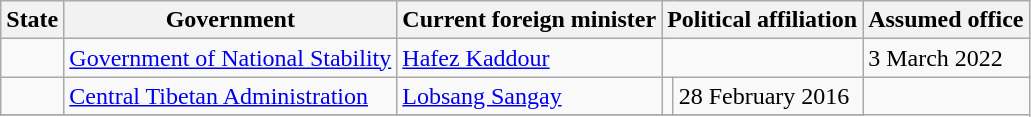<table class="wikitable sortable">
<tr>
<th>State</th>
<th>Government</th>
<th>Current foreign minister</th>
<th colspan="2">Political affiliation</th>
<th>Assumed office</th>
</tr>
<tr>
<td></td>
<td><a href='#'>Government of National Stability</a></td>
<td><a href='#'>Hafez Kaddour</a></td>
<td colspan="2"></td>
<td>3 March 2022</td>
</tr>
<tr>
<td></td>
<td><a href='#'>Central Tibetan Administration</a></td>
<td><a href='#'>Lobsang Sangay</a></td>
<td></td>
<td>28 February 2016</td>
</tr>
<tr>
</tr>
</table>
